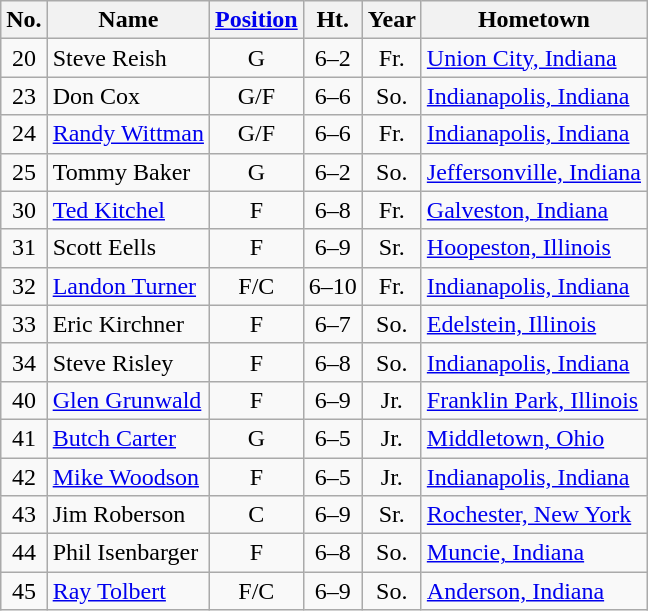<table class="wikitable" style="text-align:center">
<tr>
<th>No.</th>
<th>Name</th>
<th><a href='#'>Position</a></th>
<th>Ht.</th>
<th>Year</th>
<th>Hometown</th>
</tr>
<tr>
<td>20</td>
<td style="text-align:left">Steve Reish</td>
<td>G</td>
<td>6–2</td>
<td>Fr.</td>
<td style="text-align:left"><a href='#'>Union City, Indiana</a></td>
</tr>
<tr>
<td>23</td>
<td style="text-align:left">Don Cox</td>
<td>G/F</td>
<td>6–6</td>
<td>So.</td>
<td style="text-align:left"><a href='#'>Indianapolis, Indiana</a></td>
</tr>
<tr>
<td>24</td>
<td style="text-align:left"><a href='#'>Randy Wittman</a></td>
<td>G/F</td>
<td>6–6</td>
<td>Fr.</td>
<td style="text-align:left"><a href='#'>Indianapolis, Indiana</a></td>
</tr>
<tr>
<td>25</td>
<td style="text-align:left">Tommy Baker</td>
<td>G</td>
<td>6–2</td>
<td>So.</td>
<td style="text-align:left"><a href='#'>Jeffersonville, Indiana</a></td>
</tr>
<tr>
<td>30</td>
<td style="text-align:left"><a href='#'>Ted Kitchel</a></td>
<td>F</td>
<td>6–8</td>
<td>Fr.</td>
<td style="text-align:left"><a href='#'>Galveston, Indiana</a></td>
</tr>
<tr>
<td>31</td>
<td style="text-align:left">Scott Eells</td>
<td>F</td>
<td>6–9</td>
<td>Sr.</td>
<td style="text-align:left"><a href='#'>Hoopeston, Illinois</a></td>
</tr>
<tr>
<td>32</td>
<td style="text-align:left"><a href='#'>Landon Turner</a></td>
<td>F/C</td>
<td>6–10</td>
<td>Fr.</td>
<td style="text-align:left"><a href='#'>Indianapolis, Indiana</a></td>
</tr>
<tr>
<td>33</td>
<td style="text-align:left">Eric Kirchner</td>
<td>F</td>
<td>6–7</td>
<td>So.</td>
<td style="text-align:left"><a href='#'>Edelstein, Illinois</a></td>
</tr>
<tr>
<td>34</td>
<td style="text-align:left">Steve Risley</td>
<td>F</td>
<td>6–8</td>
<td>So.</td>
<td style="text-align:left"><a href='#'>Indianapolis, Indiana</a></td>
</tr>
<tr>
<td>40</td>
<td style="text-align:left"><a href='#'>Glen Grunwald</a></td>
<td>F</td>
<td>6–9</td>
<td>Jr.</td>
<td style="text-align:left"><a href='#'>Franklin Park, Illinois</a></td>
</tr>
<tr>
<td>41</td>
<td style="text-align:left"><a href='#'>Butch Carter</a></td>
<td>G</td>
<td>6–5</td>
<td>Jr.</td>
<td style="text-align:left"><a href='#'>Middletown, Ohio</a></td>
</tr>
<tr>
<td>42</td>
<td style="text-align:left"><a href='#'>Mike Woodson</a></td>
<td>F</td>
<td>6–5</td>
<td>Jr.</td>
<td style="text-align:left"><a href='#'>Indianapolis, Indiana</a></td>
</tr>
<tr>
<td>43</td>
<td style="text-align:left">Jim Roberson</td>
<td>C</td>
<td>6–9</td>
<td>Sr.</td>
<td style="text-align:left"><a href='#'>Rochester, New York</a></td>
</tr>
<tr>
<td>44</td>
<td style="text-align:left">Phil Isenbarger</td>
<td>F</td>
<td>6–8</td>
<td>So.</td>
<td style="text-align:left"><a href='#'>Muncie, Indiana</a></td>
</tr>
<tr>
<td>45</td>
<td style="text-align:left"><a href='#'>Ray Tolbert</a></td>
<td>F/C</td>
<td>6–9</td>
<td>So.</td>
<td style="text-align:left"><a href='#'>Anderson, Indiana</a></td>
</tr>
</table>
